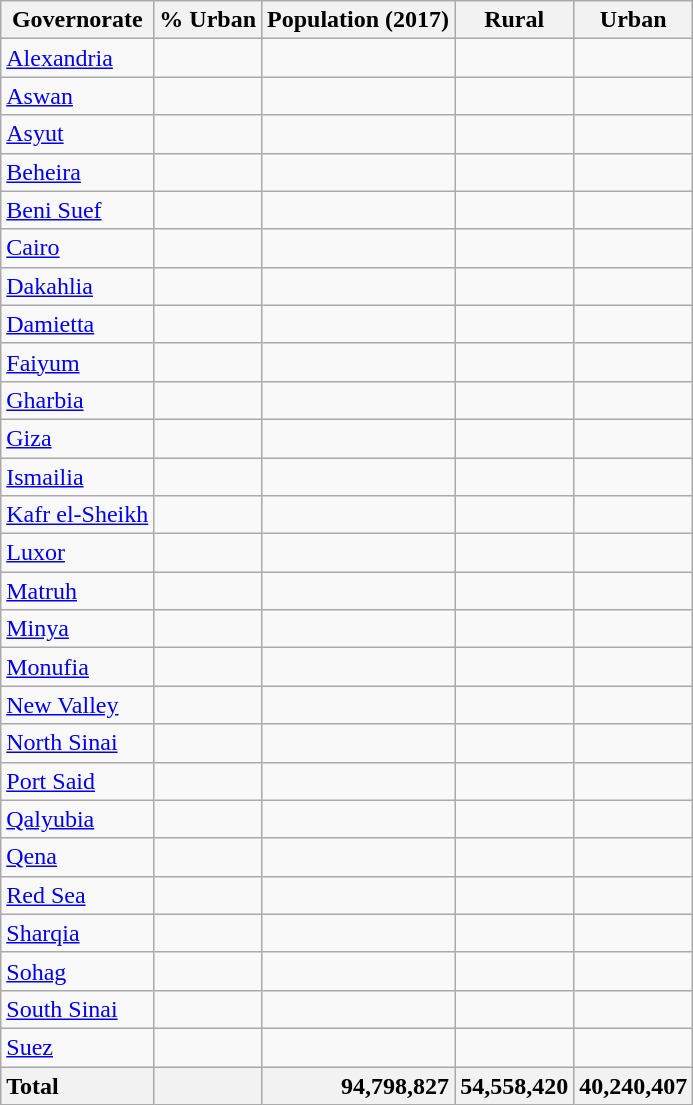<table class="wikitable sortable">
<tr>
<th>Governorate</th>
<th>% Urban</th>
<th>Population (2017)</th>
<th>Rural</th>
<th>Urban</th>
</tr>
<tr>
<td><a href='#'>Alexandria</a></td>
<td></td>
<td align = right></td>
<td align = right></td>
<td align = right></td>
</tr>
<tr>
<td><a href='#'>Aswan</a></td>
<td></td>
<td align = right></td>
<td align = right></td>
<td align = right></td>
</tr>
<tr>
<td><a href='#'>Asyut</a></td>
<td></td>
<td align = right></td>
<td align = right></td>
<td align = right></td>
</tr>
<tr>
<td><a href='#'>Beheira</a></td>
<td></td>
<td align = right></td>
<td align = right></td>
<td align = right></td>
</tr>
<tr>
<td><a href='#'>Beni Suef</a></td>
<td></td>
<td align = right></td>
<td align = right></td>
<td align = right></td>
</tr>
<tr>
<td><a href='#'>Cairo</a></td>
<td></td>
<td align = right></td>
<td align = right></td>
<td align = right></td>
</tr>
<tr>
<td><a href='#'>Dakahlia</a></td>
<td></td>
<td align = right></td>
<td align = right></td>
<td align = right></td>
</tr>
<tr>
<td><a href='#'>Damietta</a></td>
<td></td>
<td align = right></td>
<td align = right></td>
<td align = right></td>
</tr>
<tr>
<td><a href='#'>Faiyum</a></td>
<td></td>
<td align = right></td>
<td align = right></td>
<td align = right></td>
</tr>
<tr>
<td><a href='#'>Gharbia</a></td>
<td></td>
<td align = right></td>
<td align = right></td>
<td align = right></td>
</tr>
<tr>
<td><a href='#'>Giza</a></td>
<td></td>
<td align = right></td>
<td align = right></td>
<td align = right></td>
</tr>
<tr>
<td><a href='#'>Ismailia</a></td>
<td></td>
<td align = right></td>
<td align = right></td>
<td align = right></td>
</tr>
<tr>
<td><a href='#'>Kafr el-Sheikh</a></td>
<td></td>
<td align = right></td>
<td align = right></td>
<td align = right></td>
</tr>
<tr>
<td><a href='#'>Luxor</a></td>
<td></td>
<td align = right></td>
<td align = right></td>
<td align = right></td>
</tr>
<tr>
<td><a href='#'>Matruh</a></td>
<td></td>
<td align = right></td>
<td align = right></td>
<td align = right></td>
</tr>
<tr>
<td><a href='#'>Minya</a></td>
<td></td>
<td align = right></td>
<td align = right></td>
<td align = right></td>
</tr>
<tr>
<td><a href='#'>Monufia</a></td>
<td></td>
<td align = right></td>
<td align = right></td>
<td align = right></td>
</tr>
<tr>
<td><a href='#'>New Valley</a></td>
<td></td>
<td align = right></td>
<td align = right></td>
<td align = right></td>
</tr>
<tr>
<td><a href='#'>North Sinai</a></td>
<td></td>
<td align = right></td>
<td align = right></td>
<td align = right></td>
</tr>
<tr>
<td><a href='#'>Port Said</a></td>
<td></td>
<td align = right></td>
<td align = right></td>
<td align = right></td>
</tr>
<tr>
<td><a href='#'>Qalyubia</a></td>
<td></td>
<td align = right></td>
<td align = right></td>
<td align = right></td>
</tr>
<tr>
<td><a href='#'>Qena</a></td>
<td></td>
<td align = right></td>
<td align = right></td>
<td align = right></td>
</tr>
<tr>
<td><a href='#'>Red Sea</a></td>
<td></td>
<td align = right></td>
<td align = right></td>
<td align = right></td>
</tr>
<tr>
<td><a href='#'>Sharqia</a></td>
<td></td>
<td align = right></td>
<td align = right></td>
<td align = right></td>
</tr>
<tr>
<td><a href='#'>Sohag</a></td>
<td></td>
<td align = right></td>
<td align = right></td>
<td align = right></td>
</tr>
<tr>
<td><a href='#'>South Sinai</a></td>
<td></td>
<td align = right></td>
<td align = right></td>
<td align = right></td>
</tr>
<tr>
<td><a href='#'>Suez</a></td>
<td></td>
<td align = right></td>
<td align = right></td>
<td align = right></td>
</tr>
<tr class="sortbottom">
<th style="text-align:left;">Total</th>
<th></th>
<th style="text-align:right;">94,798,827</th>
<th style="text-align:right;">54,558,420</th>
<th style="text-align:right;">40,240,407</th>
</tr>
</table>
